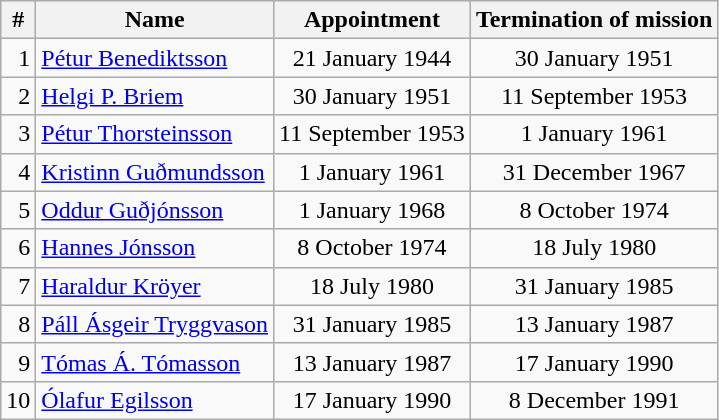<table class="wikitable">
<tr>
<th>#</th>
<th>Name</th>
<th>Appointment</th>
<th>Termination of mission</th>
</tr>
<tr>
<td style="text-align: right;">1</td>
<td><a href='#'>Pétur Benediktsson</a></td>
<td style="text-align: center;">21 January 1944</td>
<td style="text-align: center;">30 January 1951</td>
</tr>
<tr>
<td style="text-align: right;">2</td>
<td><a href='#'>Helgi P. Briem</a></td>
<td style="text-align: center;">30 January 1951</td>
<td style="text-align: center;">11 September 1953</td>
</tr>
<tr>
<td style="text-align: right;">3</td>
<td><a href='#'>Pétur Thorsteinsson</a></td>
<td style="text-align: center;">11 September 1953</td>
<td style="text-align: center;">1 January 1961</td>
</tr>
<tr>
<td style="text-align: right;">4</td>
<td><a href='#'>Kristinn Guðmundsson</a></td>
<td style="text-align: center;">1 January 1961</td>
<td style="text-align: center;">31 December 1967</td>
</tr>
<tr>
<td style="text-align: right;">5</td>
<td><a href='#'>Oddur Guðjónsson</a></td>
<td style="text-align: center;">1 January 1968</td>
<td style="text-align: center;">8 October 1974</td>
</tr>
<tr>
<td style="text-align: right;">6</td>
<td><a href='#'>Hannes Jónsson</a></td>
<td style="text-align: center;">8 October 1974</td>
<td style="text-align: center;">18 July 1980</td>
</tr>
<tr>
<td style="text-align: right;">7</td>
<td><a href='#'>Haraldur Kröyer</a></td>
<td style="text-align: center;">18 July 1980</td>
<td style="text-align: center;">31 January 1985</td>
</tr>
<tr>
<td style="text-align: right;">8</td>
<td><a href='#'>Páll Ásgeir Tryggvason</a></td>
<td style="text-align: center;">31 January 1985</td>
<td style="text-align: center;">13 January 1987</td>
</tr>
<tr>
<td style="text-align: right;">9</td>
<td><a href='#'>Tómas Á. Tómasson</a></td>
<td style="text-align: center;">13 January 1987</td>
<td style="text-align: center;">17 January 1990</td>
</tr>
<tr>
<td style="text-align: right;">10</td>
<td><a href='#'>Ólafur Egilsson</a></td>
<td style="text-align: center;">17 January 1990</td>
<td style="text-align: center;">8 December 1991</td>
</tr>
</table>
